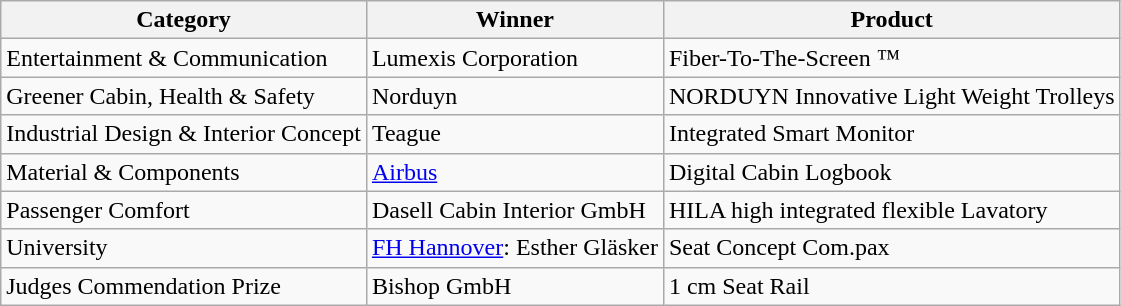<table class="wikitable">
<tr>
<th>Category</th>
<th>Winner</th>
<th>Product</th>
</tr>
<tr>
<td>Entertainment & Communication</td>
<td>Lumexis Corporation</td>
<td>Fiber-To-The-Screen ™</td>
</tr>
<tr>
<td>Greener Cabin, Health & Safety</td>
<td>Norduyn</td>
<td>NORDUYN Innovative Light Weight Trolleys</td>
</tr>
<tr>
<td>Industrial Design & Interior Concept</td>
<td>Teague</td>
<td>Integrated Smart Monitor</td>
</tr>
<tr>
<td>Material & Components</td>
<td><a href='#'>Airbus</a></td>
<td>Digital Cabin Logbook</td>
</tr>
<tr>
<td>Passenger Comfort</td>
<td>Dasell Cabin Interior GmbH</td>
<td>HILA high integrated flexible Lavatory</td>
</tr>
<tr>
<td>University</td>
<td><a href='#'>FH Hannover</a>: Esther Gläsker</td>
<td>Seat Concept Com.pax</td>
</tr>
<tr>
<td>Judges Commendation Prize</td>
<td>Bishop GmbH</td>
<td>1 cm Seat Rail</td>
</tr>
</table>
